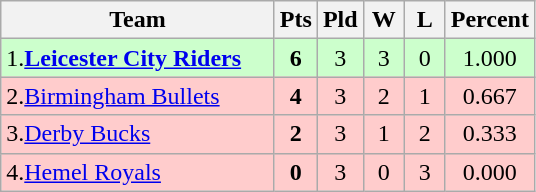<table class="wikitable" style="text-align: center;">
<tr>
<th width="175">Team</th>
<th width="20" abbr="Points">Pts</th>
<th width="20" abbr="Played">Pld</th>
<th width="20" abbr="Won">W</th>
<th width="20" abbr="Lost">L</th>
<th width="20" abbr="Percentage">Percent</th>
</tr>
<tr style="background: #ccffcc;">
<td style="text-align:left;">1.<strong><a href='#'>Leicester City Riders</a></strong></td>
<td><strong>6</strong></td>
<td>3</td>
<td>3</td>
<td>0</td>
<td>1.000</td>
</tr>
<tr style="background: #ffcccc;">
<td style="text-align:left;">2.<a href='#'>Birmingham Bullets</a></td>
<td><strong>4</strong></td>
<td>3</td>
<td>2</td>
<td>1</td>
<td>0.667</td>
</tr>
<tr style="background: #ffcccc;">
<td style="text-align:left;">3.<a href='#'>Derby Bucks</a></td>
<td><strong>2</strong></td>
<td>3</td>
<td>1</td>
<td>2</td>
<td>0.333</td>
</tr>
<tr style="background: #ffcccc;">
<td style="text-align:left;">4.<a href='#'>Hemel Royals</a></td>
<td><strong>0</strong></td>
<td>3</td>
<td>0</td>
<td>3</td>
<td>0.000</td>
</tr>
</table>
